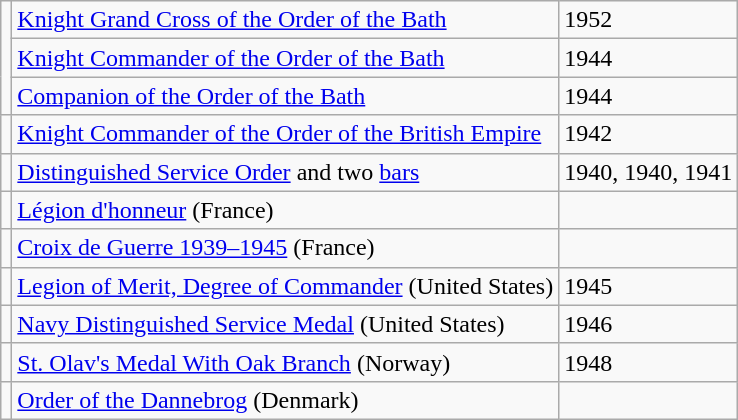<table class="wikitable">
<tr>
<td rowspan=3></td>
<td><a href='#'>Knight Grand Cross of the Order of the Bath</a></td>
<td>1952</td>
</tr>
<tr>
<td><a href='#'>Knight Commander of the Order of the Bath</a></td>
<td>1944</td>
</tr>
<tr>
<td><a href='#'>Companion of the Order of the Bath</a></td>
<td>1944</td>
</tr>
<tr>
<td></td>
<td><a href='#'>Knight Commander of the Order of the British Empire</a></td>
<td>1942</td>
</tr>
<tr>
<td></td>
<td><a href='#'>Distinguished Service Order</a> and two <a href='#'>bars</a></td>
<td>1940, 1940, 1941</td>
</tr>
<tr>
<td></td>
<td><a href='#'>Légion d'honneur</a> (France)</td>
<td></td>
</tr>
<tr>
<td></td>
<td><a href='#'>Croix de Guerre 1939–1945</a> (France)</td>
<td></td>
</tr>
<tr>
<td></td>
<td><a href='#'>Legion of Merit, Degree of Commander</a> (United States)</td>
<td>1945</td>
</tr>
<tr>
<td></td>
<td><a href='#'>Navy Distinguished Service Medal</a> (United States)</td>
<td>1946</td>
</tr>
<tr>
<td></td>
<td><a href='#'>St. Olav's Medal With Oak Branch</a> (Norway)</td>
<td>1948</td>
</tr>
<tr>
<td></td>
<td><a href='#'>Order of the Dannebrog</a> (Denmark)</td>
<td></td>
</tr>
</table>
